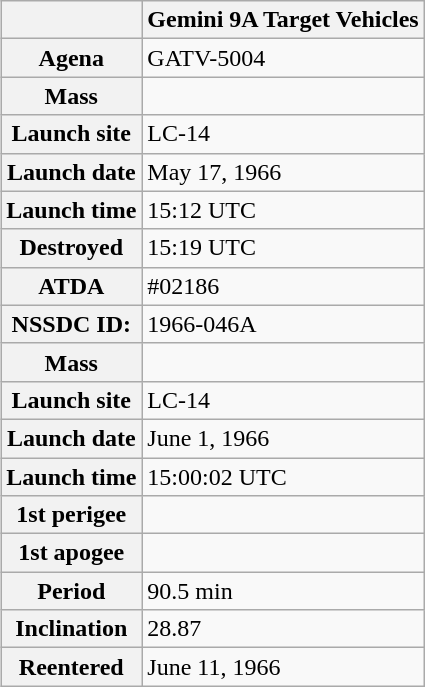<table class="wikitable plainrowheaders" style="float: right; margin-right: 0; margin-left: 1em; clear:right;">
<tr>
<th></th>
<th scope="col">Gemini 9A Target Vehicles</th>
</tr>
<tr>
<th scope="row"><strong>Agena</strong></th>
<td>GATV-5004</td>
</tr>
<tr>
<th scope="row">Mass</th>
<td></td>
</tr>
<tr>
<th scope="row">Launch site</th>
<td>LC-14</td>
</tr>
<tr>
<th scope="row">Launch date</th>
<td>May 17, 1966</td>
</tr>
<tr>
<th scope="row">Launch time</th>
<td>15:12 UTC</td>
</tr>
<tr>
<th scope="row">Destroyed</th>
<td>15:19 UTC</td>
</tr>
<tr>
<th scope="row"><strong>ATDA</strong></th>
<td>#02186</td>
</tr>
<tr>
<th scope="row">NSSDC ID:</th>
<td>1966-046A</td>
</tr>
<tr>
<th scope="row">Mass</th>
<td></td>
</tr>
<tr>
<th scope="row">Launch site</th>
<td>LC-14</td>
</tr>
<tr>
<th scope="row">Launch date</th>
<td>June 1, 1966</td>
</tr>
<tr>
<th scope="row">Launch time</th>
<td>15:00:02 UTC</td>
</tr>
<tr>
<th scope="row">1st perigee</th>
<td></td>
</tr>
<tr>
<th scope="row">1st apogee</th>
<td></td>
</tr>
<tr>
<th scope="row">Period</th>
<td>90.5 min</td>
</tr>
<tr>
<th scope="row">Inclination</th>
<td>28.87</td>
</tr>
<tr>
<th scope="row">Reentered</th>
<td>June 11, 1966</td>
</tr>
</table>
